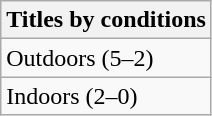<table class=wikitable>
<tr>
<th>Titles by conditions</th>
</tr>
<tr>
<td>Outdoors (5–2)</td>
</tr>
<tr>
<td>Indoors (2–0)</td>
</tr>
</table>
